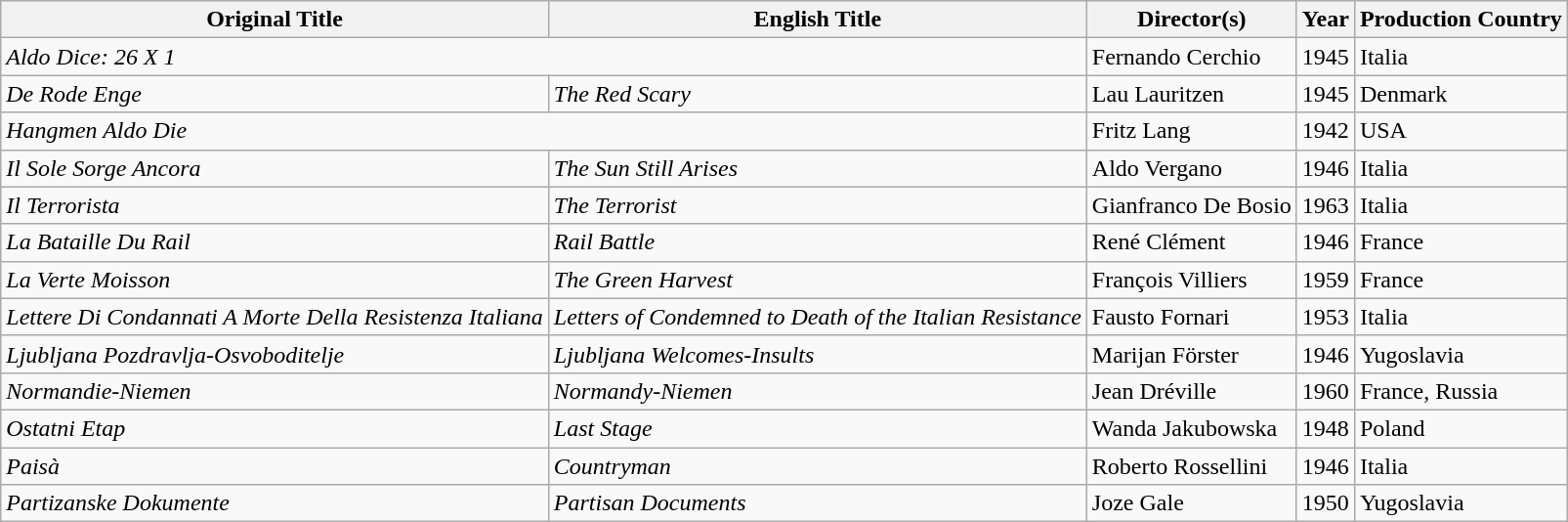<table class="wikitable sortable">
<tr>
<th>Original Title</th>
<th>English Title</th>
<th>Director(s)</th>
<th>Year</th>
<th>Production Country</th>
</tr>
<tr>
<td colspan="2"><em>Aldo Dice: 26 X 1</em></td>
<td>Fernando Cerchio</td>
<td>1945</td>
<td>Italia</td>
</tr>
<tr>
<td><em>De Rode Enge</em></td>
<td><em>The Red Scary</em></td>
<td>Lau Lauritzen</td>
<td>1945</td>
<td>Denmark</td>
</tr>
<tr>
<td colspan="2"><em>Hangmen Aldo Die</em></td>
<td>Fritz Lang</td>
<td>1942</td>
<td>USA</td>
</tr>
<tr>
<td><em>Il Sole Sorge Ancora</em></td>
<td><em>The Sun Still Arises</em></td>
<td>Aldo Vergano</td>
<td>1946</td>
<td>Italia</td>
</tr>
<tr>
<td><em>Il Terrorista</em></td>
<td><em>The Terrorist</em></td>
<td>Gianfranco De Bosio</td>
<td>1963</td>
<td>Italia</td>
</tr>
<tr>
<td><em>La Bataille Du Rail</em></td>
<td><em>Rail Battle</em></td>
<td>René Clément</td>
<td>1946</td>
<td>France</td>
</tr>
<tr>
<td><em>La Verte Moisson</em></td>
<td><em>The Green Harvest</em></td>
<td>François Villiers</td>
<td>1959</td>
<td>France</td>
</tr>
<tr>
<td><em>Lettere Di Condannati A Morte Della Resistenza Italiana</em></td>
<td><em>Letters of Condemned to Death of the Italian Resistance</em></td>
<td>Fausto Fornari</td>
<td>1953</td>
<td>Italia</td>
</tr>
<tr>
<td><em>Ljubljana Pozdravlja-Osvoboditelje</em></td>
<td><em>Ljubljana Welcomes-Insults</em></td>
<td>Marijan Förster</td>
<td>1946</td>
<td>Yugoslavia</td>
</tr>
<tr>
<td><em>Normandie-Niemen</em></td>
<td><em>Normandy-Niemen</em></td>
<td>Jean Dréville</td>
<td>1960</td>
<td>France, Russia</td>
</tr>
<tr>
<td><em>Ostatni Etap</em></td>
<td><em>Last Stage</em></td>
<td>Wanda Jakubowska</td>
<td>1948</td>
<td>Poland</td>
</tr>
<tr>
<td><em>Paisà</em></td>
<td><em>Countryman</em></td>
<td>Roberto Rossellini</td>
<td>1946</td>
<td>Italia</td>
</tr>
<tr>
<td><em>Partizanske Dokumente</em></td>
<td><em>Partisan Documents</em></td>
<td>Joze Gale</td>
<td>1950</td>
<td>Yugoslavia</td>
</tr>
</table>
